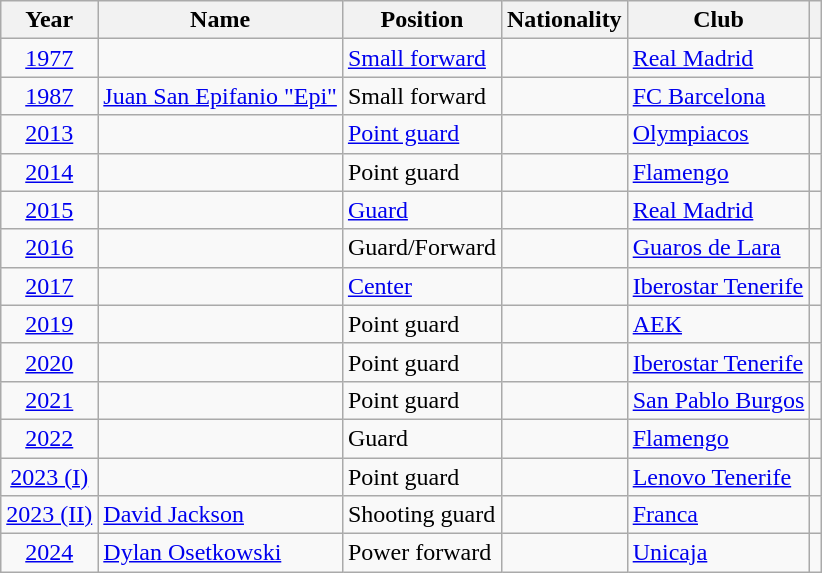<table class="wikitable sortable">
<tr>
<th>Year</th>
<th>Name</th>
<th>Position</th>
<th>Nationality</th>
<th>Club</th>
<th></th>
</tr>
<tr>
<td style="text-align: center;"><a href='#'>1977</a></td>
<td></td>
<td><a href='#'>Small forward</a></td>
<td></td>
<td> <a href='#'>Real Madrid</a></td>
<td align="center"></td>
</tr>
<tr>
<td style="text-align: center;"><a href='#'>1987</a></td>
<td><a href='#'>Juan San Epifanio "Epi"</a></td>
<td>Small forward</td>
<td></td>
<td> <a href='#'>FC Barcelona</a></td>
<td></td>
</tr>
<tr>
<td style="text-align: center;"><a href='#'>2013</a></td>
<td></td>
<td><a href='#'>Point guard</a></td>
<td></td>
<td> <a href='#'>Olympiacos</a></td>
<td style="text-align: center;"></td>
</tr>
<tr>
<td style="text-align: center;"><a href='#'>2014</a></td>
<td></td>
<td>Point guard</td>
<td></td>
<td> <a href='#'>Flamengo</a></td>
<td style="text-align: center;"></td>
</tr>
<tr>
<td style="text-align: center;"><a href='#'>2015</a></td>
<td></td>
<td><a href='#'>Guard</a></td>
<td></td>
<td> <a href='#'>Real Madrid</a></td>
<td></td>
</tr>
<tr>
<td style="text-align: center;"><a href='#'>2016</a></td>
<td></td>
<td>Guard/Forward</td>
<td></td>
<td> <a href='#'>Guaros de Lara</a></td>
<td style="text-align: center;"></td>
</tr>
<tr>
<td style="text-align: center;"><a href='#'>2017</a></td>
<td></td>
<td><a href='#'>Center</a></td>
<td></td>
<td> <a href='#'>Iberostar Tenerife</a></td>
<td style="text-align: center;"></td>
</tr>
<tr>
<td style="text-align: center;"><a href='#'>2019</a></td>
<td></td>
<td>Point guard</td>
<td></td>
<td> <a href='#'>AEK</a></td>
<td style="text-align: center;"></td>
</tr>
<tr>
<td style="text-align: center;"><a href='#'>2020</a></td>
<td></td>
<td>Point guard</td>
<td></td>
<td> <a href='#'>Iberostar Tenerife</a></td>
<td style="text-align: center;"></td>
</tr>
<tr>
<td align="center"><a href='#'>2021</a></td>
<td></td>
<td>Point guard</td>
<td></td>
<td> <a href='#'>San Pablo Burgos</a></td>
<td align="center"></td>
</tr>
<tr>
<td align="center"><a href='#'>2022</a></td>
<td></td>
<td>Guard</td>
<td></td>
<td> <a href='#'>Flamengo</a></td>
<td align="center"></td>
</tr>
<tr>
<td align="center"><a href='#'>2023 (I)</a></td>
<td></td>
<td>Point guard</td>
<td></td>
<td> <a href='#'>Lenovo Tenerife</a></td>
<td align="center"></td>
</tr>
<tr>
<td align="center"><a href='#'>2023 (II)</a></td>
<td><a href='#'>David Jackson</a></td>
<td>Shooting guard</td>
<td></td>
<td> <a href='#'>Franca</a></td>
<td align="center"></td>
</tr>
<tr>
<td align="center"><a href='#'>2024</a></td>
<td><a href='#'>Dylan Osetkowski</a></td>
<td>Power forward</td>
<td></td>
<td> <a href='#'>Unicaja</a></td>
<td align="center"></td>
</tr>
</table>
